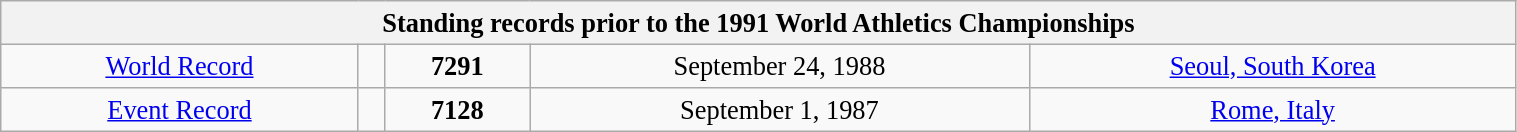<table class="wikitable" style=" text-align:center; font-size:110%;" width="80%">
<tr>
<th colspan="5">Standing records prior to the 1991 World Athletics Championships</th>
</tr>
<tr>
<td><a href='#'>World Record</a></td>
<td></td>
<td><strong>7291</strong></td>
<td>September 24, 1988</td>
<td> <a href='#'>Seoul, South Korea</a></td>
</tr>
<tr>
<td><a href='#'>Event Record</a></td>
<td></td>
<td><strong>7128</strong></td>
<td>September 1, 1987</td>
<td> <a href='#'>Rome, Italy</a></td>
</tr>
</table>
